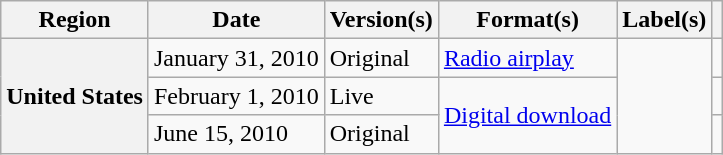<table class="wikitable plainrowheaders">
<tr>
<th scope="col">Region</th>
<th scope="col">Date</th>
<th scope="col">Version(s)</th>
<th scope="col">Format(s)</th>
<th scope="col">Label(s)</th>
<th scope="col"></th>
</tr>
<tr>
<th scope="row" rowspan="3">United States</th>
<td>January 31, 2010</td>
<td>Original</td>
<td><a href='#'>Radio airplay</a></td>
<td rowspan="3"></td>
<td></td>
</tr>
<tr>
<td>February 1, 2010</td>
<td>Live</td>
<td rowspan="2"><a href='#'>Digital download</a></td>
<td></td>
</tr>
<tr>
<td>June 15, 2010</td>
<td>Original</td>
<td></td>
</tr>
</table>
